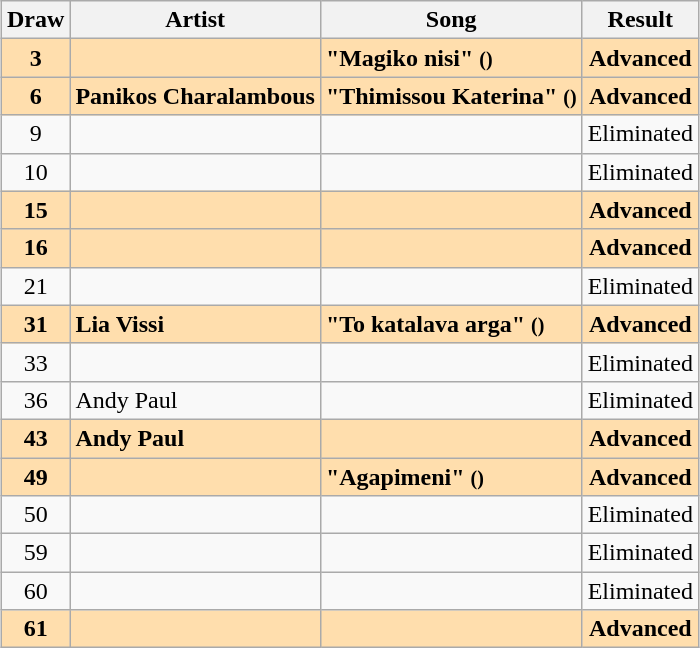<table class="sortable wikitable" style="margin: 1em auto 1em auto; text-align:center">
<tr>
<th>Draw</th>
<th>Artist</th>
<th>Song</th>
<th>Result</th>
</tr>
<tr style="font-weight:bold; background:navajowhite;">
<td>3</td>
<td></td>
<td align="left">"Magiko nisi" <small>()</small></td>
<td>Advanced</td>
</tr>
<tr style="font-weight:bold; background:navajowhite;">
<td>6</td>
<td align="left">Panikos Charalambous</td>
<td align="left">"Thimissou Katerina" <small>()</small></td>
<td>Advanced</td>
</tr>
<tr>
<td>9</td>
<td></td>
<td></td>
<td>Eliminated</td>
</tr>
<tr>
<td>10</td>
<td></td>
<td></td>
<td>Eliminated</td>
</tr>
<tr style="font-weight:bold; background:navajowhite;">
<td>15</td>
<td></td>
<td></td>
<td>Advanced</td>
</tr>
<tr style="font-weight:bold; background:navajowhite;">
<td>16</td>
<td></td>
<td></td>
<td>Advanced</td>
</tr>
<tr>
<td>21</td>
<td></td>
<td></td>
<td>Eliminated</td>
</tr>
<tr style="font-weight:bold; background:navajowhite;">
<td>31</td>
<td align="left">Lia Vissi</td>
<td align="left">"To katalava arga" <small>()</small></td>
<td>Advanced</td>
</tr>
<tr>
<td>33</td>
<td></td>
<td></td>
<td>Eliminated</td>
</tr>
<tr>
<td>36</td>
<td align="left">Andy Paul</td>
<td></td>
<td>Eliminated</td>
</tr>
<tr style="font-weight:bold; background:navajowhite;">
<td>43</td>
<td align="left">Andy Paul</td>
<td></td>
<td>Advanced</td>
</tr>
<tr style="font-weight:bold; background:navajowhite;">
<td>49</td>
<td></td>
<td align="left">"Agapimeni" <small>()</small></td>
<td>Advanced</td>
</tr>
<tr>
<td>50</td>
<td></td>
<td></td>
<td>Eliminated</td>
</tr>
<tr>
<td>59</td>
<td></td>
<td></td>
<td>Eliminated</td>
</tr>
<tr>
<td>60</td>
<td></td>
<td></td>
<td>Eliminated</td>
</tr>
<tr style="font-weight:bold; background:navajowhite;">
<td>61</td>
<td></td>
<td></td>
<td>Advanced</td>
</tr>
</table>
